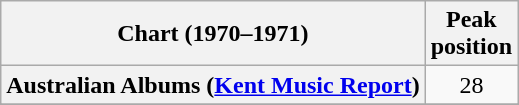<table class="wikitable sortable plainrowheaders">
<tr>
<th>Chart (1970–1971)</th>
<th>Peak<br>position</th>
</tr>
<tr>
<th scope="row">Australian Albums (<a href='#'>Kent Music Report</a>)</th>
<td align="center">28</td>
</tr>
<tr>
</tr>
<tr>
</tr>
<tr>
</tr>
</table>
